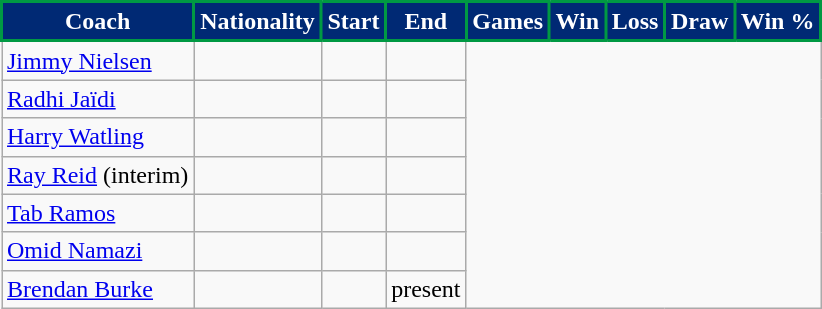<table class="wikitable sortable">
<tr>
<th style="background:#002974; color:white; border:2px solid #009943;" scope="col">Coach</th>
<th style="background:#002974; color:white; border:2px solid #009943;" scope="col">Nationality</th>
<th style="background:#002974; color:white; border:2px solid #009943;" scope="col">Start</th>
<th style="background:#002974; color:white; border:2px solid #009943;" scope="col">End</th>
<th style="background:#002974; color:white; border:2px solid #009943;" scope="col">Games</th>
<th style="background:#002974; color:white; border:2px solid #009943;" scope="col"><strong>Win</strong></th>
<th style="background:#002974; color:white; border:2px solid #009943;" scope="col">Loss</th>
<th style="background:#002974; color:white; border:2px solid #009943;" scope="col">Draw</th>
<th style="background:#002974; color:white; border:2px solid #009943;" scope="col">Win %</th>
</tr>
<tr>
<td><a href='#'>Jimmy Nielsen</a></td>
<td></td>
<td></td>
<td><br></td>
</tr>
<tr>
<td><a href='#'>Radhi Jaïdi</a></td>
<td></td>
<td></td>
<td><br></td>
</tr>
<tr>
<td><a href='#'>Harry Watling</a></td>
<td></td>
<td></td>
<td><br></td>
</tr>
<tr>
<td><a href='#'>Ray Reid</a> (interim)</td>
<td></td>
<td></td>
<td><br></td>
</tr>
<tr>
<td><a href='#'>Tab Ramos</a></td>
<td></td>
<td></td>
<td><br></td>
</tr>
<tr>
<td><a href='#'>Omid Namazi</a></td>
<td></td>
<td></td>
<td><br></td>
</tr>
<tr>
<td><a href='#'>Brendan Burke</a></td>
<td></td>
<td></td>
<td>present<br></td>
</tr>
</table>
